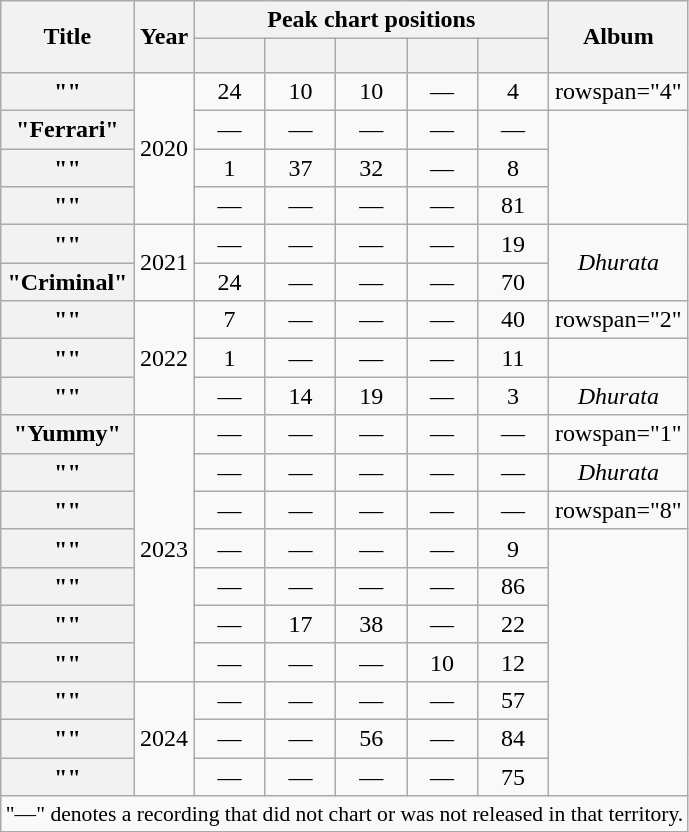<table class="wikitable plainrowheaders" style="text-align:center;">
<tr>
<th scope="col" rowspan="2">Title</th>
<th scope="col" rowspan="2">Year</th>
<th scope="col" colspan="5">Peak chart positions</th>
<th scope="col" rowspan="2">Album</th>
</tr>
<tr>
<th style="width:3em; font-size:85%;"><a href='#'></a><br></th>
<th style="width:3em; font-size:85%;"><a href='#'></a><br></th>
<th style="width:3em; font-size:85%;"><a href='#'></a><br></th>
<th style="width:3em; font-size:85%;"><a href='#'></a><br></th>
<th style="width:3em; font-size:85%;"><a href='#'></a><br></th>
</tr>
<tr>
<th scope="row">""<br></th>
<td rowspan="4">2020</td>
<td>24</td>
<td>10</td>
<td>10</td>
<td>—</td>
<td>4</td>
<td>rowspan="4" </td>
</tr>
<tr>
<th scope="row">"Ferrari"</th>
<td>—</td>
<td>—</td>
<td>—</td>
<td>—</td>
<td>—</td>
</tr>
<tr>
<th scope="row">""<br></th>
<td>1</td>
<td>37</td>
<td>32</td>
<td>—</td>
<td>8</td>
</tr>
<tr>
<th scope="row">""</th>
<td>—</td>
<td>—</td>
<td>—</td>
<td>—</td>
<td>81</td>
</tr>
<tr>
<th scope="row">""<br></th>
<td rowspan="2">2021</td>
<td>—</td>
<td>—</td>
<td>—</td>
<td>—</td>
<td>19</td>
<td rowspan="2"><em>Dhurata</em></td>
</tr>
<tr>
<th scope="row">"Criminal"</th>
<td>24</td>
<td>—</td>
<td>—</td>
<td>—</td>
<td>70</td>
</tr>
<tr>
<th scope="row">""</th>
<td rowspan="3">2022</td>
<td>7</td>
<td>—</td>
<td>—</td>
<td>—</td>
<td>40</td>
<td>rowspan="2" </td>
</tr>
<tr>
<th scope="row">""<br></th>
<td>1</td>
<td>—</td>
<td>—</td>
<td>—</td>
<td>11</td>
</tr>
<tr>
<th scope="row">""<br></th>
<td>—</td>
<td>14</td>
<td>19</td>
<td>—</td>
<td>3</td>
<td rowspan="1"><em>Dhurata</em></td>
</tr>
<tr>
<th scope="row">"Yummy"<br></th>
<td rowspan="7">2023</td>
<td>—</td>
<td>—</td>
<td>—</td>
<td>—</td>
<td>—</td>
<td>rowspan="1" </td>
</tr>
<tr>
<th scope="row">""</th>
<td>—</td>
<td>—</td>
<td>—</td>
<td>—</td>
<td>—</td>
<td rowspan="1"><em>Dhurata</em></td>
</tr>
<tr>
<th scope="row">""<br></th>
<td>—</td>
<td>—</td>
<td>—</td>
<td>—</td>
<td>—</td>
<td>rowspan="8" </td>
</tr>
<tr>
<th scope="row">""<br></th>
<td>—</td>
<td>—</td>
<td>—</td>
<td>—</td>
<td>9</td>
</tr>
<tr>
<th scope="row">""</th>
<td>—</td>
<td>—</td>
<td>—</td>
<td>—</td>
<td>86</td>
</tr>
<tr>
<th scope="row">""<br></th>
<td>—</td>
<td>17</td>
<td>38</td>
<td>—</td>
<td>22</td>
</tr>
<tr>
<th scope="row">""<br></th>
<td>—</td>
<td>—</td>
<td>—</td>
<td>10</td>
<td>12</td>
</tr>
<tr>
<th scope="row">""</th>
<td rowspan="3">2024</td>
<td>—</td>
<td>—</td>
<td>—</td>
<td>—</td>
<td>57</td>
</tr>
<tr>
<th scope="row">""<br></th>
<td>—</td>
<td>—</td>
<td>56</td>
<td>—</td>
<td>84</td>
</tr>
<tr>
<th scope="row">""<br></th>
<td>—</td>
<td>—</td>
<td>—</td>
<td>—</td>
<td>75</td>
</tr>
<tr>
<td colspan="8" style="font-size:90%">"—" denotes a recording that did not chart or was not released in that territory.</td>
</tr>
</table>
